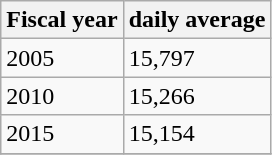<table class="wikitable">
<tr>
<th>Fiscal year</th>
<th>daily average</th>
</tr>
<tr>
<td>2005</td>
<td>15,797</td>
</tr>
<tr>
<td>2010</td>
<td>15,266</td>
</tr>
<tr>
<td>2015</td>
<td>15,154</td>
</tr>
<tr>
</tr>
</table>
